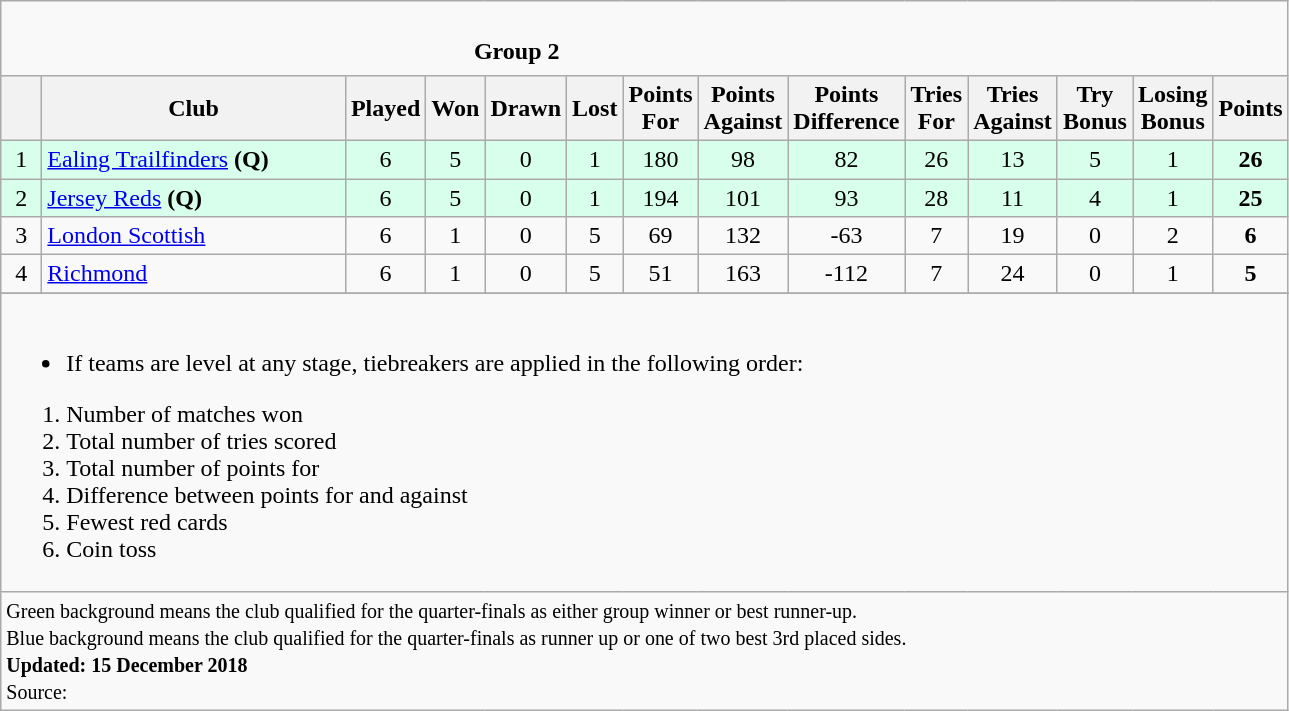<table class="wikitable" style="text-align: center;">
<tr>
<td colspan="15" cellpadding="0" cellspacing="0"><br><table border="0" width="80%" cellpadding="0" cellspacing="0">
<tr>
<td width=20% style="border:0px"></td>
<td style="border:0px"><strong>Group 2</strong></td>
<td width=20% style="border:0px" align=right></td>
</tr>
</table>
</td>
</tr>
<tr>
<th bgcolor="#efefef" width="20"></th>
<th bgcolor="#efefef" width="195">Club</th>
<th bgcolor="#efefef" width="20">Played</th>
<th bgcolor="#efefef" width="20">Won</th>
<th bgcolor="#efefef" width="20">Drawn</th>
<th bgcolor="#efefef" width="20">Lost</th>
<th bgcolor="#efefef" width="20">Points For</th>
<th bgcolor="#efefef" width="20">Points Against</th>
<th bgcolor="#efefef" width="20">Points Difference</th>
<th bgcolor="#efefef" width="20">Tries For</th>
<th bgcolor="#efefef" width="20">Tries Against</th>
<th bgcolor="#efefef" width="20">Try Bonus</th>
<th bgcolor="#efefef" width="20">Losing Bonus</th>
<th bgcolor="#efefef" width="20">Points</th>
</tr>
<tr bgcolor=#d8ffeb align=center>
<td>1</td>
<td style="text-align:left;"><a href='#'>Ealing Trailfinders</a> <strong>(Q)</strong></td>
<td>6</td>
<td>5</td>
<td>0</td>
<td>1</td>
<td>180</td>
<td>98</td>
<td>82</td>
<td>26</td>
<td>13</td>
<td>5</td>
<td>1</td>
<td><strong>26</strong></td>
</tr>
<tr bgcolor=#d8ffeb align=center>
<td>2</td>
<td style="text-align:left;"><a href='#'>Jersey Reds</a> <strong>(Q)</strong></td>
<td>6</td>
<td>5</td>
<td>0</td>
<td>1</td>
<td>194</td>
<td>101</td>
<td>93</td>
<td>28</td>
<td>11</td>
<td>4</td>
<td>1</td>
<td><strong>25</strong></td>
</tr>
<tr>
<td>3</td>
<td style="text-align:left;"><a href='#'>London Scottish</a></td>
<td>6</td>
<td>1</td>
<td>0</td>
<td>5</td>
<td>69</td>
<td>132</td>
<td>-63</td>
<td>7</td>
<td>19</td>
<td>0</td>
<td>2</td>
<td><strong>6</strong></td>
</tr>
<tr>
<td>4</td>
<td style="text-align:left;"><a href='#'>Richmond</a></td>
<td>6</td>
<td>1</td>
<td>0</td>
<td>5</td>
<td>51</td>
<td>163</td>
<td>-112</td>
<td>7</td>
<td>24</td>
<td>0</td>
<td>1</td>
<td><strong>5</strong></td>
</tr>
<tr>
</tr>
<tr | style="text-align:left;" |>
<td colspan="15"><br><ul><li>If teams are level at any stage, tiebreakers are applied in the following order:</li></ul><ol><li>Number of matches won</li><li>Total number of tries scored</li><li>Total number of points for</li><li>Difference between points for and against</li><li>Fewest red cards</li><li>Coin toss</li></ol></td>
</tr>
<tr | style="text-align:left;" |>
<td colspan="15" style="border:0px"><small><span>Green background</span> means the club qualified for the quarter-finals as either group winner or best runner-up.<br><span>Blue background</span> means the club qualified for the quarter-finals as runner up or one of two best 3rd placed sides.<br><strong>Updated: 15 December 2018</strong><br>Source: </small></td>
</tr>
</table>
